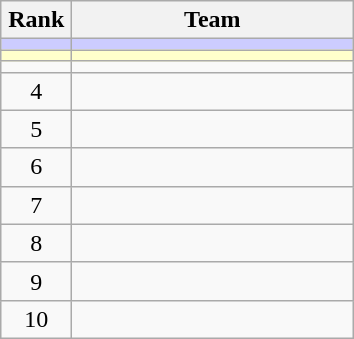<table class="wikitable" style="text-align: center;">
<tr>
<th width=40>Rank</th>
<th width=180>Team</th>
</tr>
<tr bgcolor=#ccccff>
<td></td>
<td align="left"></td>
</tr>
<tr bgcolor=#ffffcc>
<td></td>
<td align="left"></td>
</tr>
<tr>
<td></td>
<td align="left"></td>
</tr>
<tr>
<td>4</td>
<td align="left"></td>
</tr>
<tr>
<td>5</td>
<td align="left"></td>
</tr>
<tr>
<td>6</td>
<td align="left"></td>
</tr>
<tr>
<td>7</td>
<td align="left"></td>
</tr>
<tr>
<td>8</td>
<td align="left"></td>
</tr>
<tr>
<td>9</td>
<td align="left"></td>
</tr>
<tr>
<td>10</td>
<td align="left"></td>
</tr>
</table>
